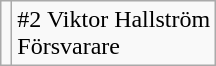<table class="wikitable">
<tr>
<td></td>
<td>#2 Viktor Hallström<br>Försvarare</td>
</tr>
</table>
